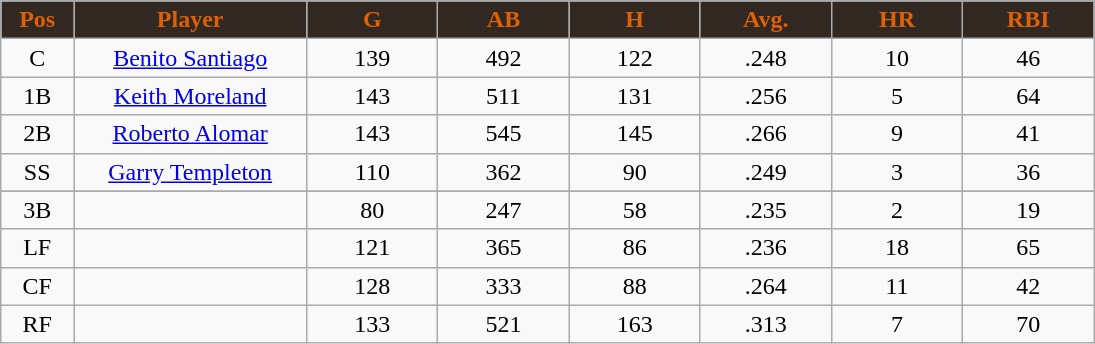<table class="wikitable sortable">
<tr>
<th style="background:#312821;color:#de6108;" width="5%">Pos</th>
<th style="background:#312821;color:#de6108;" width="16%">Player</th>
<th style="background:#312821;color:#de6108;" width="9%">G</th>
<th style="background:#312821;color:#de6108;" width="9%">AB</th>
<th style="background:#312821;color:#de6108;" width="9%">H</th>
<th style="background:#312821;color:#de6108;" width="9%">Avg.</th>
<th style="background:#312821;color:#de6108;" width="9%">HR</th>
<th style="background:#312821;color:#de6108;" width="9%">RBI</th>
</tr>
<tr align="center">
<td>C</td>
<td><a href='#'>Benito Santiago</a></td>
<td>139</td>
<td>492</td>
<td>122</td>
<td>.248</td>
<td>10</td>
<td>46</td>
</tr>
<tr align="center">
<td>1B</td>
<td><a href='#'>Keith Moreland</a></td>
<td>143</td>
<td>511</td>
<td>131</td>
<td>.256</td>
<td>5</td>
<td>64</td>
</tr>
<tr align="center">
<td>2B</td>
<td><a href='#'>Roberto Alomar</a></td>
<td>143</td>
<td>545</td>
<td>145</td>
<td>.266</td>
<td>9</td>
<td>41</td>
</tr>
<tr align="center">
<td>SS</td>
<td><a href='#'>Garry Templeton</a></td>
<td>110</td>
<td>362</td>
<td>90</td>
<td>.249</td>
<td>3</td>
<td>36</td>
</tr>
<tr align="center">
</tr>
<tr align="center">
<td>3B</td>
<td></td>
<td>80</td>
<td>247</td>
<td>58</td>
<td>.235</td>
<td>2</td>
<td>19</td>
</tr>
<tr align="center">
<td>LF</td>
<td></td>
<td>121</td>
<td>365</td>
<td>86</td>
<td>.236</td>
<td>18</td>
<td>65</td>
</tr>
<tr align="center">
<td>CF</td>
<td></td>
<td>128</td>
<td>333</td>
<td>88</td>
<td>.264</td>
<td>11</td>
<td>42</td>
</tr>
<tr align="center">
<td>RF</td>
<td></td>
<td>133</td>
<td>521</td>
<td>163</td>
<td>.313</td>
<td>7</td>
<td>70</td>
</tr>
</table>
